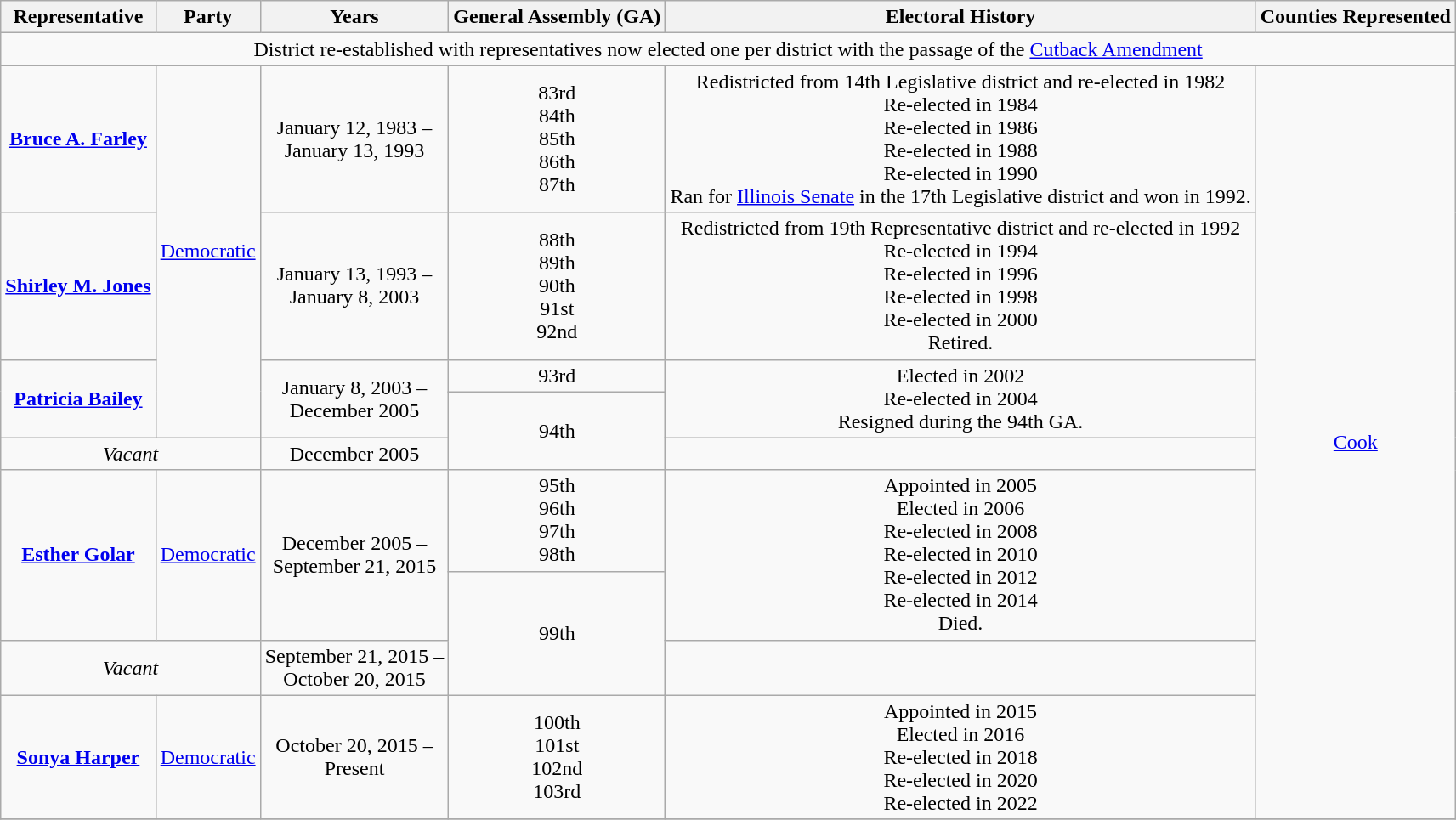<table class="wikitable" style="text-align:center">
<tr>
<th>Representative</th>
<th>Party</th>
<th>Years</th>
<th>General Assembly (GA)</th>
<th>Electoral History</th>
<th>Counties Represented</th>
</tr>
<tr>
<td colspan=6>District re-established with representatives now elected one per district with the passage of the <a href='#'>Cutback Amendment</a></td>
</tr>
<tr>
<td><strong><a href='#'>Bruce A. Farley</a></strong></td>
<td rowspan=4 ><a href='#'>Democratic</a></td>
<td>January 12, 1983 –<br>January 13, 1993</td>
<td>83rd<br>84th<br>85th<br>86th<br>87th</td>
<td>Redistricted from 14th Legislative district and re-elected in 1982<br>Re-elected in 1984<br>Re-elected in 1986<br>Re-elected in 1988<br>Re-elected in 1990<br>Ran for <a href='#'>Illinois Senate</a> in the 17th Legislative district and won in 1992.</td>
<td rowspan=11><a href='#'>Cook</a></td>
</tr>
<tr>
<td><strong><a href='#'>Shirley M. Jones</a></strong></td>
<td>January 13, 1993 –<br>January 8, 2003</td>
<td>88th<br>89th<br>90th<br>91st<br>92nd</td>
<td>Redistricted from 19th Representative district and re-elected in 1992<br>Re-elected in 1994<br>Re-elected in 1996<br>Re-elected in 1998<br>Re-elected in 2000<br>Retired.</td>
</tr>
<tr>
<td rowspan=2><strong><a href='#'>Patricia Bailey</a></strong></td>
<td rowspan=2>January 8, 2003 –<br>December 2005</td>
<td>93rd</td>
<td rowspan=2>Elected in 2002<br>Re-elected in 2004<br>Resigned during the 94th GA.</td>
</tr>
<tr>
<td rowspan=3>94th</td>
</tr>
<tr>
<td colspan=2><em>Vacant</em></td>
<td>December 2005</td>
<td></td>
</tr>
<tr>
<td rowspan=3><strong><a href='#'>Esther Golar</a></strong></td>
<td rowspan=3 ><a href='#'>Democratic</a></td>
<td rowspan=3>December 2005 –<br>September 21, 2015</td>
<td rowspan=3>Appointed in 2005<br>Elected in 2006<br>Re-elected in 2008<br>Re-elected in 2010<br>Re-elected in 2012<br>Re-elected in 2014<br>Died.</td>
</tr>
<tr>
<td>95th<br>96th<br>97th<br>98th</td>
</tr>
<tr>
<td rowspan=3>99th</td>
</tr>
<tr>
<td colspan=2><em>Vacant</em></td>
<td>September 21, 2015 –<br>October 20, 2015</td>
<td></td>
</tr>
<tr>
<td rowspan=2><strong><a href='#'>Sonya Harper</a></strong></td>
<td rowspan=2 ><a href='#'>Democratic</a></td>
<td rowspan=2>October 20, 2015 –<br>Present</td>
<td rowspan=2>Appointed in 2015<br>Elected in 2016<br>Re-elected in 2018<br>Re-elected in 2020<br>Re-elected in 2022</td>
</tr>
<tr>
<td>100th<br>101st<br>102nd<br>103rd</td>
</tr>
<tr>
</tr>
</table>
